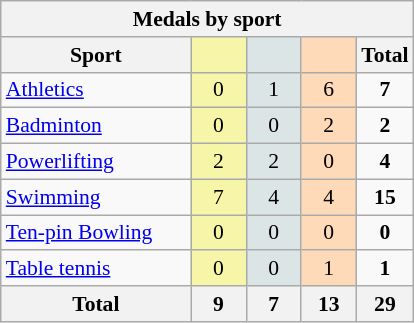<table class="wikitable" style="font-size:90%; text-align:center;">
<tr>
<th colspan=5>Medals by sport</th>
</tr>
<tr>
<th width=120>Sport</th>
<th scope="col" width=30 style="background:#F7F6A8;"></th>
<th scope="col" width=30 style="background:#DCE5E5;"></th>
<th scope="col" width=30 style="background:#FFDAB9;"></th>
<th width=30>Total</th>
</tr>
<tr>
<td align=left><a href='#'>Athletics</a></td>
<td style="background:#F7F6A8;">0</td>
<td style="background:#DCE5E5;">1</td>
<td style="background:#FFDAB9;">6</td>
<td><strong>7</strong></td>
</tr>
<tr>
<td align=left><a href='#'>Badminton</a></td>
<td style="background:#F7F6A8;">0</td>
<td style="background:#DCE5E5;">0</td>
<td style="background:#FFDAB9;">2</td>
<td><strong>2</strong></td>
</tr>
<tr>
<td align=left><a href='#'>Powerlifting</a></td>
<td style="background:#F7F6A8;">2</td>
<td style="background:#DCE5E5;">2</td>
<td style="background:#FFDAB9;">0</td>
<td><strong>4</strong></td>
</tr>
<tr>
<td align=left><a href='#'>Swimming</a></td>
<td style="background:#F7F6A8;">7</td>
<td style="background:#DCE5E5;">4</td>
<td style="background:#FFDAB9;">4</td>
<td><strong>15</strong></td>
</tr>
<tr>
<td align=left><a href='#'>Ten-pin Bowling</a></td>
<td style="background:#F7F6A8;">0</td>
<td style="background:#DCE5E5;">0</td>
<td style="background:#FFDAB9;">0</td>
<td><strong>0</strong></td>
</tr>
<tr>
<td align=left><a href='#'>Table tennis</a></td>
<td style="background:#F7F6A8;">0</td>
<td style="background:#DCE5E5;">0</td>
<td style="background:#FFDAB9;">1</td>
<td><strong>1</strong></td>
</tr>
<tr class="sortbottom">
<th>Total</th>
<th>9</th>
<th>7</th>
<th>13</th>
<th>29</th>
</tr>
</table>
